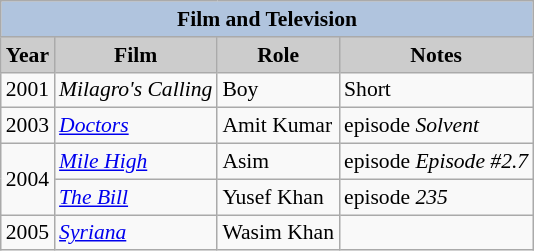<table class="wikitable" style="font-size:90%;">
<tr>
<th colspan=4 style="background:#B0C4DE;">Film and Television</th>
</tr>
<tr align="center">
<th style="background: #CCCCCC;">Year</th>
<th style="background: #CCCCCC;">Film</th>
<th style="background: #CCCCCC;">Role</th>
<th style="background: #CCCCCC;">Notes</th>
</tr>
<tr>
<td>2001</td>
<td><em>Milagro's Calling</em></td>
<td>Boy</td>
<td>Short</td>
</tr>
<tr>
<td>2003</td>
<td><em><a href='#'>Doctors</a></em></td>
<td>Amit Kumar</td>
<td>episode <em>Solvent</em></td>
</tr>
<tr>
<td rowspan="2">2004</td>
<td><em><a href='#'>Mile High</a></em></td>
<td>Asim</td>
<td>episode <em>Episode #2.7</em></td>
</tr>
<tr>
<td><em><a href='#'>The Bill</a></em></td>
<td>Yusef Khan</td>
<td>episode <em>235</em></td>
</tr>
<tr>
<td>2005</td>
<td><em><a href='#'>Syriana</a></em></td>
<td>Wasim Khan</td>
<td></td>
</tr>
</table>
